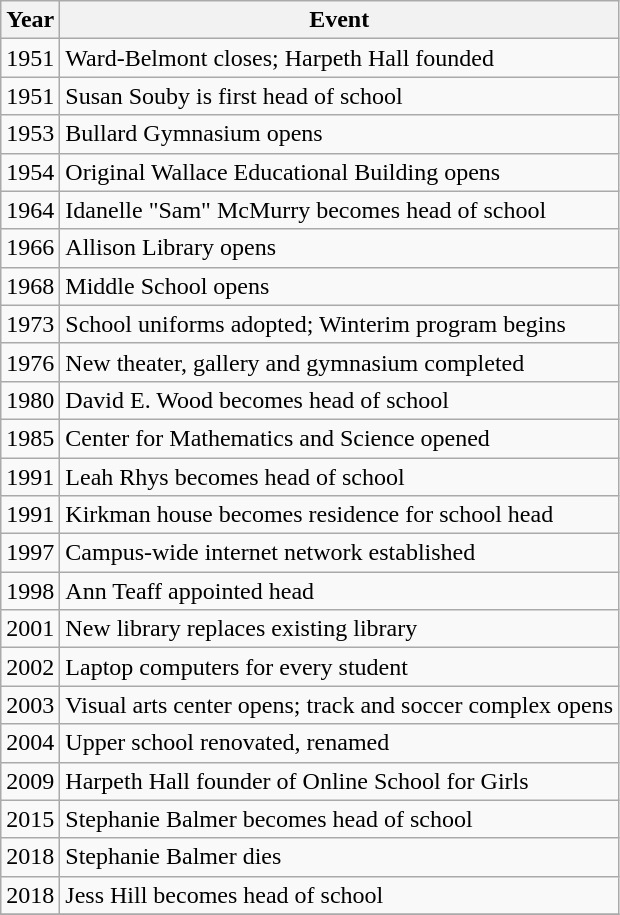<table class="wikitable">
<tr>
<th>Year</th>
<th>Event</th>
</tr>
<tr>
<td>1951</td>
<td>Ward-Belmont closes; Harpeth Hall founded</td>
</tr>
<tr>
<td>1951</td>
<td>Susan Souby is first head of school</td>
</tr>
<tr>
<td>1953</td>
<td>Bullard Gymnasium opens</td>
</tr>
<tr>
<td>1954</td>
<td>Original Wallace Educational Building opens</td>
</tr>
<tr>
<td>1964</td>
<td>Idanelle "Sam" McMurry becomes head of school</td>
</tr>
<tr>
<td>1966</td>
<td>Allison Library opens</td>
</tr>
<tr>
<td>1968</td>
<td>Middle School opens</td>
</tr>
<tr>
<td>1973</td>
<td>School uniforms adopted;  Winterim program begins</td>
</tr>
<tr>
<td>1976</td>
<td>New theater, gallery and gymnasium completed</td>
</tr>
<tr>
<td>1980</td>
<td>David E. Wood becomes head of school</td>
</tr>
<tr>
<td>1985</td>
<td>Center for Mathematics and Science opened</td>
</tr>
<tr>
<td>1991</td>
<td>Leah Rhys becomes head of school</td>
</tr>
<tr>
<td>1991</td>
<td>Kirkman house becomes residence for school head</td>
</tr>
<tr>
<td>1997</td>
<td>Campus-wide internet network established</td>
</tr>
<tr>
<td>1998</td>
<td>Ann Teaff appointed head</td>
</tr>
<tr>
<td>2001</td>
<td>New library replaces existing library</td>
</tr>
<tr>
<td>2002</td>
<td>Laptop computers for every student</td>
</tr>
<tr>
<td>2003</td>
<td>Visual arts center opens; track and soccer complex opens</td>
</tr>
<tr>
<td>2004</td>
<td>Upper school renovated, renamed</td>
</tr>
<tr>
<td>2009</td>
<td>Harpeth Hall founder of Online School for Girls</td>
</tr>
<tr>
<td>2015</td>
<td>Stephanie Balmer becomes head of school</td>
</tr>
<tr>
<td>2018</td>
<td>Stephanie Balmer dies </td>
</tr>
<tr>
<td>2018</td>
<td>Jess Hill becomes head of school</td>
</tr>
<tr>
</tr>
</table>
